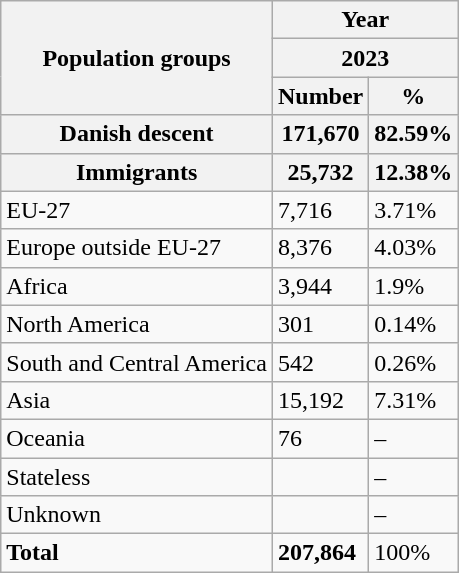<table class="wikitable">
<tr>
<th rowspan="3">Population groups</th>
<th colspan="2">Year</th>
</tr>
<tr>
<th colspan="2">2023</th>
</tr>
<tr>
<th>Number</th>
<th>%</th>
</tr>
<tr>
<th>Danish descent</th>
<th>171,670</th>
<th>82.59%</th>
</tr>
<tr>
<th>Immigrants</th>
<th>25,732</th>
<th>12.38%</th>
</tr>
<tr>
<td>EU-27</td>
<td>7,716</td>
<td>3.71%</td>
</tr>
<tr>
<td>Europe outside EU-27</td>
<td>8,376</td>
<td>4.03%</td>
</tr>
<tr>
<td>Africa</td>
<td>3,944</td>
<td>1.9%</td>
</tr>
<tr>
<td>North America</td>
<td>301</td>
<td>0.14%</td>
</tr>
<tr>
<td>South and Central America</td>
<td>542</td>
<td>0.26%</td>
</tr>
<tr>
<td>Asia</td>
<td>15,192</td>
<td>7.31%</td>
</tr>
<tr>
<td>Oceania</td>
<td>76</td>
<td>–</td>
</tr>
<tr>
<td>Stateless</td>
<td></td>
<td>–</td>
</tr>
<tr>
<td>Unknown</td>
<td></td>
<td>–</td>
</tr>
<tr>
<td><strong>Total</strong></td>
<td><strong>207,864</strong></td>
<td>100%</td>
</tr>
</table>
